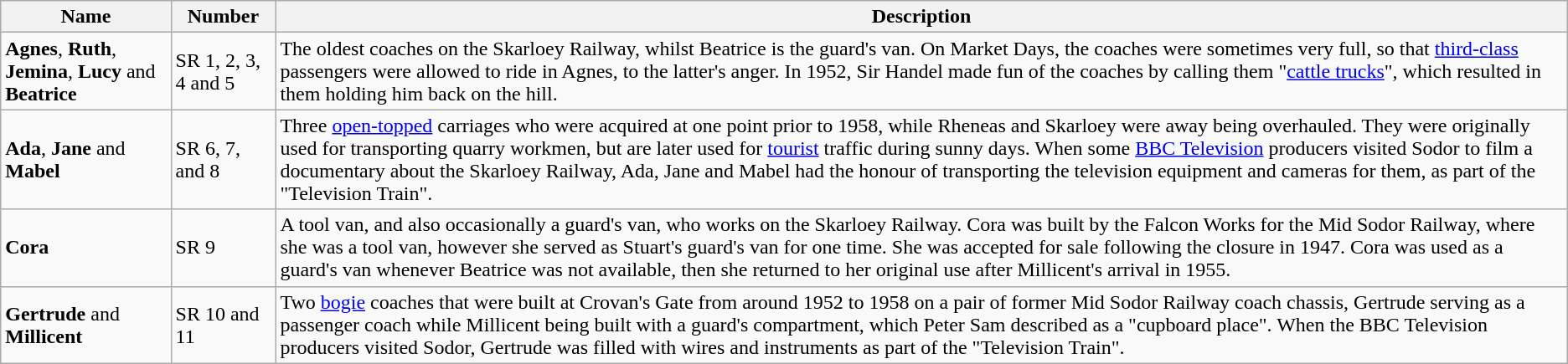<table class="wikitable">
<tr>
<th>Name</th>
<th>Number</th>
<th>Description</th>
</tr>
<tr>
<td><strong>Agnes</strong>, <strong>Ruth</strong>, <strong>Jemina</strong>, <strong>Lucy</strong> and <strong>Beatrice</strong></td>
<td>SR 1, 2, 3, 4 and 5</td>
<td>The oldest coaches on the Skarloey Railway, whilst Beatrice is the guard's van. On Market Days, the coaches were sometimes very full, so that <a href='#'>third-class</a> passengers were allowed to ride in Agnes, to the latter's anger. In 1952, Sir Handel made fun of the coaches by calling them "<a href='#'>cattle trucks</a>", which resulted in them holding him back on the hill.</td>
</tr>
<tr>
<td><strong>Ada</strong>, <strong>Jane</strong> and <strong>Mabel</strong></td>
<td>SR 6, 7, and 8</td>
<td>Three <a href='#'>open-topped</a> carriages who were acquired at one point prior to 1958, while Rheneas and Skarloey were away being overhauled. They were originally used for transporting quarry workmen, but are later used for <a href='#'>tourist</a> traffic during sunny days. When some <a href='#'>BBC Television</a> producers visited Sodor to film a documentary about the Skarloey Railway, Ada, Jane and Mabel had the honour of transporting the television equipment and cameras for them, as part of the "Television Train".</td>
</tr>
<tr>
<td><strong>Cora</strong></td>
<td>SR 9</td>
<td>A tool van, and also occasionally a guard's van, who works on the Skarloey Railway. Cora was built by the Falcon Works for the Mid Sodor Railway, where she was a tool van, however she served as Stuart's guard's van for one time. She was accepted for sale following the closure in 1947. Cora was used as a guard's van whenever Beatrice was not available, then she returned to her original use after Millicent's arrival in 1955.</td>
</tr>
<tr>
<td><strong>Gertrude</strong> and <strong>Millicent</strong></td>
<td>SR 10 and 11</td>
<td>Two <a href='#'>bogie</a> coaches that were built at Crovan's Gate from around 1952 to 1958 on a pair of former Mid Sodor Railway coach chassis, Gertrude serving as a passenger coach while Millicent being built with a guard's compartment, which Peter Sam described as a "cupboard place". When the BBC Television producers visited Sodor, Gertrude was filled with wires and instruments as part of the "Television Train".</td>
</tr>
</table>
